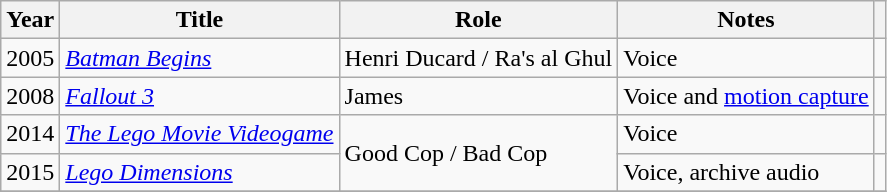<table class="wikitable sortable">
<tr>
<th>Year</th>
<th>Title</th>
<th>Role</th>
<th class="unsortable">Notes</th>
<th class="unsortable"></th>
</tr>
<tr>
<td>2005</td>
<td><em><a href='#'>Batman Begins</a></em></td>
<td>Henri Ducard / Ra's al Ghul</td>
<td>Voice</td>
<td></td>
</tr>
<tr>
<td>2008</td>
<td><em><a href='#'>Fallout 3</a></em></td>
<td>James</td>
<td>Voice and <a href='#'>motion capture</a></td>
<td></td>
</tr>
<tr>
<td>2014</td>
<td><em><a href='#'>The Lego Movie Videogame</a></em></td>
<td rowspan="2">Good Cop / Bad Cop</td>
<td>Voice</td>
<td></td>
</tr>
<tr>
<td>2015</td>
<td><em><a href='#'>Lego Dimensions</a></em></td>
<td>Voice, archive audio</td>
<td></td>
</tr>
<tr>
</tr>
</table>
